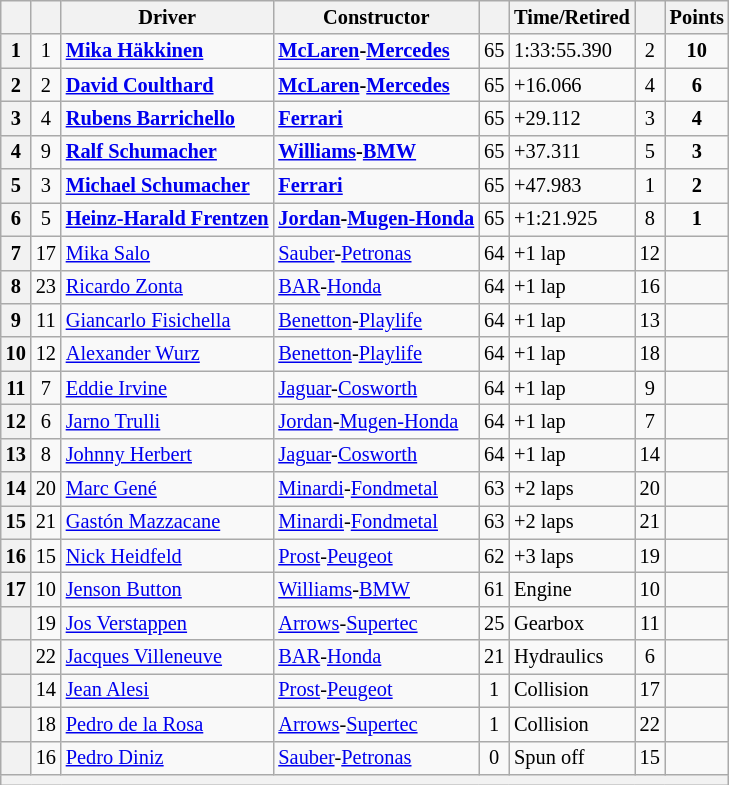<table class="wikitable sortable" style="font-size: 85%">
<tr>
<th scope="col"></th>
<th scope="col"></th>
<th scope="col">Driver</th>
<th scope="col">Constructor</th>
<th scope="col"></th>
<th scope="col" class="unsortable">Time/Retired</th>
<th scope="col" class="unsortable"></th>
<th scope="col">Points</th>
</tr>
<tr>
<th scope="row">1</th>
<td align="center">1</td>
<td data-sort-value="HAK"> <strong><a href='#'>Mika Häkkinen</a></strong></td>
<td><strong><a href='#'>McLaren</a>-<a href='#'>Mercedes</a></strong></td>
<td align="center">65</td>
<td>1:33:55.390</td>
<td align="center">2</td>
<td align="center"><strong>10</strong></td>
</tr>
<tr>
<th scope="row">2</th>
<td align="center">2</td>
<td data-sort-value="COU"> <strong><a href='#'>David Coulthard</a></strong></td>
<td><strong><a href='#'>McLaren</a>-<a href='#'>Mercedes</a></strong></td>
<td align="center">65</td>
<td>+16.066</td>
<td align="center">4</td>
<td align="center"><strong>6</strong></td>
</tr>
<tr>
<th scope="row">3</th>
<td align="center">4</td>
<td data-sort-value="BAR"> <strong><a href='#'>Rubens Barrichello</a></strong></td>
<td><strong><a href='#'>Ferrari</a></strong></td>
<td align="center">65</td>
<td>+29.112</td>
<td align="center">3</td>
<td align="center"><strong>4</strong></td>
</tr>
<tr>
<th scope="row">4</th>
<td align="center">9</td>
<td data-sort-value="SCH2"> <strong><a href='#'>Ralf Schumacher</a></strong></td>
<td><strong><a href='#'>Williams</a>-<a href='#'>BMW</a></strong></td>
<td align="center">65</td>
<td>+37.311</td>
<td align="center">5</td>
<td align="center"><strong>3</strong></td>
</tr>
<tr>
<th scope="row">5</th>
<td align="center">3</td>
<td data-sort-value="SCH1"> <strong><a href='#'>Michael Schumacher</a></strong></td>
<td><strong><a href='#'>Ferrari</a></strong></td>
<td align="center">65</td>
<td>+47.983</td>
<td align="center">1</td>
<td align="center"><strong>2</strong></td>
</tr>
<tr>
<th scope="row">6</th>
<td align="center">5</td>
<td data-sort-value="FRE"> <strong><a href='#'>Heinz-Harald Frentzen</a></strong></td>
<td><strong><a href='#'>Jordan</a>-<a href='#'>Mugen-Honda</a></strong></td>
<td align="center">65</td>
<td>+1:21.925</td>
<td align="center">8</td>
<td align="center"><strong>1</strong></td>
</tr>
<tr>
<th scope="row">7</th>
<td align="center">17</td>
<td data-sort-value="SAL"> <a href='#'>Mika Salo</a></td>
<td><a href='#'>Sauber</a>-<a href='#'>Petronas</a></td>
<td align="center">64</td>
<td>+1 lap</td>
<td align="center">12</td>
<td></td>
</tr>
<tr>
<th scope="row">8</th>
<td align="center">23</td>
<td data-sort-value="ZON"> <a href='#'>Ricardo Zonta</a></td>
<td><a href='#'>BAR</a>-<a href='#'>Honda</a></td>
<td align="center">64</td>
<td>+1 lap</td>
<td align="center">16</td>
<td></td>
</tr>
<tr>
<th scope="row">9</th>
<td align="center">11</td>
<td data-sort-value="FIS"> <a href='#'>Giancarlo Fisichella</a></td>
<td><a href='#'>Benetton</a>-<a href='#'>Playlife</a></td>
<td align="center">64</td>
<td>+1 lap</td>
<td align="center">13</td>
<td></td>
</tr>
<tr>
<th scope="row">10</th>
<td align="center">12</td>
<td data-sort-value="WUR"> <a href='#'>Alexander Wurz</a></td>
<td><a href='#'>Benetton</a>-<a href='#'>Playlife</a></td>
<td align="center">64</td>
<td>+1 lap</td>
<td align="center">18</td>
<td></td>
</tr>
<tr>
<th scope="row">11</th>
<td align="center">7</td>
<td data-sort-value="IRV"> <a href='#'>Eddie Irvine</a></td>
<td><a href='#'>Jaguar</a>-<a href='#'>Cosworth</a></td>
<td align="center">64</td>
<td>+1 lap</td>
<td align="center">9</td>
<td></td>
</tr>
<tr>
<th scope="row">12</th>
<td align="center">6</td>
<td data-sort-value="TRU"> <a href='#'>Jarno Trulli</a></td>
<td><a href='#'>Jordan</a>-<a href='#'>Mugen-Honda</a></td>
<td align="center">64</td>
<td>+1 lap</td>
<td align="center">7</td>
<td></td>
</tr>
<tr>
<th scope="row">13</th>
<td align="center">8</td>
<td data-sort-value="HER"> <a href='#'>Johnny Herbert</a></td>
<td><a href='#'>Jaguar</a>-<a href='#'>Cosworth</a></td>
<td align="center">64</td>
<td>+1 lap</td>
<td align="center">14</td>
<td></td>
</tr>
<tr>
<th scope="row">14</th>
<td align="center">20</td>
<td data-sort-value="GEN"> <a href='#'>Marc Gené</a></td>
<td><a href='#'>Minardi</a>-<a href='#'>Fondmetal</a></td>
<td align="center">63</td>
<td>+2 laps</td>
<td align="center">20</td>
<td></td>
</tr>
<tr>
<th scope="row">15</th>
<td align="center">21</td>
<td data-sort-value="MAZ"> <a href='#'>Gastón Mazzacane</a></td>
<td><a href='#'>Minardi</a>-<a href='#'>Fondmetal</a></td>
<td align="center">63</td>
<td>+2 laps</td>
<td align="center">21</td>
<td></td>
</tr>
<tr>
<th scope="row">16</th>
<td align="center">15</td>
<td data-sort-value="HEI"> <a href='#'>Nick Heidfeld</a></td>
<td><a href='#'>Prost</a>-<a href='#'>Peugeot</a></td>
<td align="center">62</td>
<td>+3 laps</td>
<td align="center">19</td>
<td></td>
</tr>
<tr>
<th scope="row">17</th>
<td align="center">10</td>
<td data-sort-value="BUT"> <a href='#'>Jenson Button</a></td>
<td><a href='#'>Williams</a>-<a href='#'>BMW</a></td>
<td align="center">61</td>
<td>Engine</td>
<td align="center">10</td>
<td></td>
</tr>
<tr>
<th scope="row" data-sort-value="18"></th>
<td align="center">19</td>
<td data-sort-value="VER"> <a href='#'>Jos Verstappen</a></td>
<td><a href='#'>Arrows</a>-<a href='#'>Supertec</a></td>
<td align="center">25</td>
<td>Gearbox</td>
<td align="center">11</td>
<td></td>
</tr>
<tr>
<th scope="row" data-sort-value="19"></th>
<td align="center">22</td>
<td data-sort-value="VIL"> <a href='#'>Jacques Villeneuve</a></td>
<td><a href='#'>BAR</a>-<a href='#'>Honda</a></td>
<td align="center">21</td>
<td>Hydraulics</td>
<td align="center">6</td>
<td></td>
</tr>
<tr>
<th scope="row" data-sort-value="20"></th>
<td align="center">14</td>
<td data-sort-value="ALE"> <a href='#'>Jean Alesi</a></td>
<td><a href='#'>Prost</a>-<a href='#'>Peugeot</a></td>
<td align="center">1</td>
<td>Collision</td>
<td align="center">17</td>
<td></td>
</tr>
<tr>
<th scope="row" data-sort-value="21"></th>
<td align="center">18</td>
<td data-sort-value="DEL"> <a href='#'>Pedro de la Rosa</a></td>
<td><a href='#'>Arrows</a>-<a href='#'>Supertec</a></td>
<td align="center">1</td>
<td>Collision</td>
<td align="center">22</td>
<td></td>
</tr>
<tr>
<th scope="row" data-sort-value="22"></th>
<td align="center">16</td>
<td data-sort-value="DIN"> <a href='#'>Pedro Diniz</a></td>
<td><a href='#'>Sauber</a>-<a href='#'>Petronas</a></td>
<td align="center">0</td>
<td>Spun off</td>
<td align="center">15</td>
<td></td>
</tr>
<tr class="sortbottom">
<th colspan="8"></th>
</tr>
</table>
